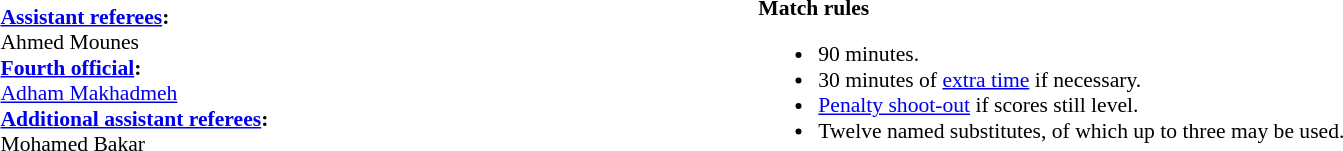<table width=100% style="font-size:90%">
<tr>
<td><br><strong><a href='#'>Assistant referees</a>:</strong>
<br>Ahmed Mounes
<br><strong><a href='#'>Fourth official</a>:</strong>
<br><a href='#'>Adham Makhadmeh</a>
<br><strong><a href='#'>Additional assistant referees</a>:</strong>
<br>Mohamed Bakar</td>
<td style="width:60%; vertical-align:top;"><br><strong>Match rules</strong><ul><li>90 minutes.</li><li>30 minutes of <a href='#'>extra time</a> if necessary.</li><li><a href='#'>Penalty shoot-out</a> if scores still level.</li><li>Twelve named substitutes, of which up to three may be used.</li></ul></td>
</tr>
</table>
